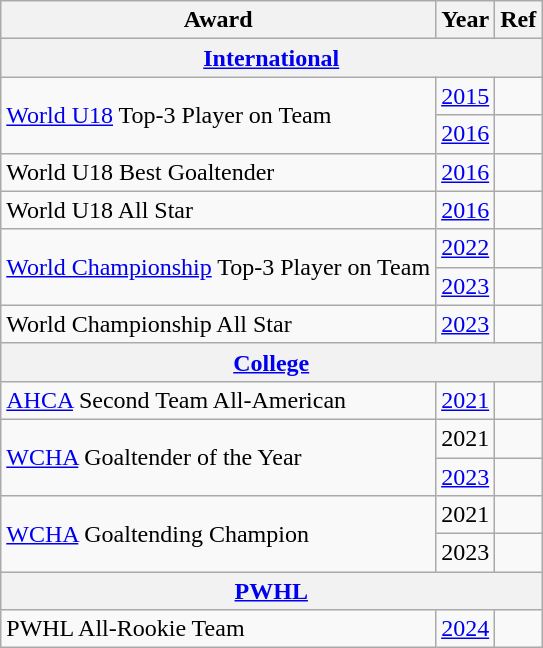<table class="wikitable">
<tr>
<th scope="col">Award</th>
<th scope="col">Year</th>
<th scope="col">Ref</th>
</tr>
<tr>
<th colspan="3"><a href='#'>International</a></th>
</tr>
<tr>
<td rowspan="2"><a href='#'>World U18</a> Top-3 Player on Team</td>
<td><a href='#'>2015</a></td>
<td></td>
</tr>
<tr>
<td><a href='#'>2016</a></td>
<td></td>
</tr>
<tr>
<td>World U18 Best Goaltender</td>
<td><a href='#'>2016</a></td>
<td></td>
</tr>
<tr>
<td>World U18 All Star</td>
<td><a href='#'>2016</a></td>
<td></td>
</tr>
<tr>
<td rowspan="2"><a href='#'>World Championship</a> Top-3 Player on Team</td>
<td><a href='#'>2022</a></td>
<td></td>
</tr>
<tr>
<td><a href='#'>2023</a></td>
<td></td>
</tr>
<tr>
<td>World Championship All Star</td>
<td><a href='#'>2023</a></td>
<td></td>
</tr>
<tr>
<th colspan="3"><a href='#'>College</a></th>
</tr>
<tr>
<td><a href='#'>AHCA</a> Second Team All-American</td>
<td><a href='#'>2021</a></td>
<td></td>
</tr>
<tr>
<td rowspan="2"><a href='#'>WCHA</a> Goaltender of the Year</td>
<td>2021</td>
<td></td>
</tr>
<tr>
<td><a href='#'>2023</a></td>
<td></td>
</tr>
<tr>
<td rowspan="2"><a href='#'>WCHA</a> Goaltending Champion</td>
<td>2021</td>
<td></td>
</tr>
<tr>
<td>2023</td>
<td></td>
</tr>
<tr>
<th colspan="3"><a href='#'>PWHL</a></th>
</tr>
<tr>
<td>PWHL All-Rookie Team</td>
<td><a href='#'>2024</a></td>
<td></td>
</tr>
</table>
